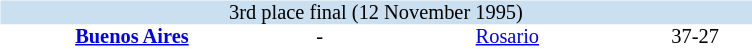<table table width=80%>
<tr>
<td width=50% valign="top"><br><table border=0 cellspacing=0 cellpadding=0 style="font-size: 85%; border-collapse: collapse;" width=100%>
<tr bgcolor="#CADFF0">
<td style="font-size:100%"; align="center" colspan="5">3rd place final (12 November 1995)</td>
</tr>
<tr align=center bgcolor=#FFFFFF>
<td width=35%><strong><a href='#'>Buenos Aires</a></strong></td>
<td width=15%>-</td>
<td width=35%><a href='#'>Rosario</a></td>
<td width=15%>37-27</td>
</tr>
</table>
</td>
<td width=50% valign="top"></td>
</tr>
</table>
